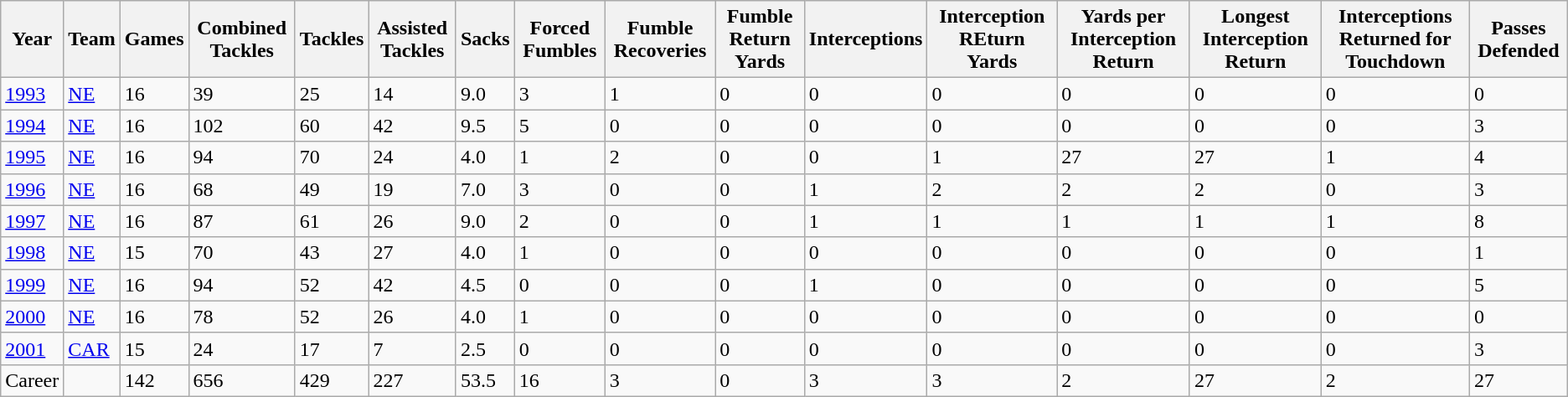<table class="wikitable">
<tr>
<th>Year</th>
<th>Team</th>
<th>Games</th>
<th>Combined Tackles</th>
<th>Tackles</th>
<th>Assisted Tackles</th>
<th>Sacks</th>
<th>Forced Fumbles</th>
<th>Fumble Recoveries</th>
<th>Fumble Return Yards</th>
<th>Interceptions</th>
<th>Interception REturn Yards</th>
<th>Yards per Interception Return</th>
<th>Longest Interception Return</th>
<th>Interceptions Returned for Touchdown</th>
<th>Passes Defended</th>
</tr>
<tr>
<td><a href='#'>1993</a></td>
<td><a href='#'>NE</a></td>
<td>16</td>
<td>39</td>
<td>25</td>
<td>14</td>
<td>9.0</td>
<td>3</td>
<td>1</td>
<td>0</td>
<td>0</td>
<td>0</td>
<td>0</td>
<td>0</td>
<td>0</td>
<td>0</td>
</tr>
<tr>
<td><a href='#'>1994</a></td>
<td><a href='#'>NE</a></td>
<td>16</td>
<td>102</td>
<td>60</td>
<td>42</td>
<td>9.5</td>
<td>5</td>
<td>0</td>
<td>0</td>
<td>0</td>
<td>0</td>
<td>0</td>
<td>0</td>
<td>0</td>
<td>3</td>
</tr>
<tr>
<td><a href='#'>1995</a></td>
<td><a href='#'>NE</a></td>
<td>16</td>
<td>94</td>
<td>70</td>
<td>24</td>
<td>4.0</td>
<td>1</td>
<td>2</td>
<td>0</td>
<td>0</td>
<td>1</td>
<td>27</td>
<td>27</td>
<td>1</td>
<td>4</td>
</tr>
<tr>
<td><a href='#'>1996</a></td>
<td><a href='#'>NE</a></td>
<td>16</td>
<td>68</td>
<td>49</td>
<td>19</td>
<td>7.0</td>
<td>3</td>
<td>0</td>
<td>0</td>
<td>1</td>
<td>2</td>
<td>2</td>
<td>2</td>
<td>0</td>
<td>3</td>
</tr>
<tr>
<td><a href='#'>1997</a></td>
<td><a href='#'>NE</a></td>
<td>16</td>
<td>87</td>
<td>61</td>
<td>26</td>
<td>9.0</td>
<td>2</td>
<td>0</td>
<td>0</td>
<td>1</td>
<td>1</td>
<td>1</td>
<td>1</td>
<td>1</td>
<td>8</td>
</tr>
<tr>
<td><a href='#'>1998</a></td>
<td><a href='#'>NE</a></td>
<td>15</td>
<td>70</td>
<td>43</td>
<td>27</td>
<td>4.0</td>
<td>1</td>
<td>0</td>
<td>0</td>
<td>0</td>
<td>0</td>
<td>0</td>
<td>0</td>
<td>0</td>
<td>1</td>
</tr>
<tr>
<td><a href='#'>1999</a></td>
<td><a href='#'>NE</a></td>
<td>16</td>
<td>94</td>
<td>52</td>
<td>42</td>
<td>4.5</td>
<td>0</td>
<td>0</td>
<td>0</td>
<td>1</td>
<td>0</td>
<td>0</td>
<td>0</td>
<td>0</td>
<td>5</td>
</tr>
<tr>
<td><a href='#'>2000</a></td>
<td><a href='#'>NE</a></td>
<td>16</td>
<td>78</td>
<td>52</td>
<td>26</td>
<td>4.0</td>
<td>1</td>
<td>0</td>
<td>0</td>
<td>0</td>
<td>0</td>
<td>0</td>
<td>0</td>
<td>0</td>
<td>0</td>
</tr>
<tr>
<td><a href='#'>2001</a></td>
<td><a href='#'>CAR</a></td>
<td>15</td>
<td>24</td>
<td>17</td>
<td>7</td>
<td>2.5</td>
<td>0</td>
<td>0</td>
<td>0</td>
<td>0</td>
<td>0</td>
<td>0</td>
<td>0</td>
<td>0</td>
<td>3</td>
</tr>
<tr>
<td>Career</td>
<td></td>
<td>142</td>
<td>656</td>
<td>429</td>
<td>227</td>
<td>53.5</td>
<td>16</td>
<td>3</td>
<td>0</td>
<td>3</td>
<td>3</td>
<td>2</td>
<td>27</td>
<td>2</td>
<td>27</td>
</tr>
</table>
